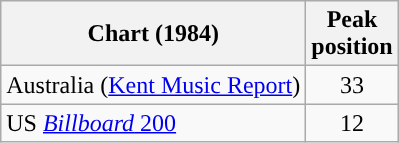<table class="wikitable">
<tr>
<th scope="col">Chart (1984)</th>
<th>Peak<br>position</th>
</tr>
<tr>
<td>Australia (<a href='#'>Kent Music Report</a>)</td>
<td style="text-align:center;">33</td>
</tr>
<tr>
<td>US <a href='#'><em>Billboard</em> 200</a></td>
<td style="text-align:center;">12</td>
</tr>
</table>
